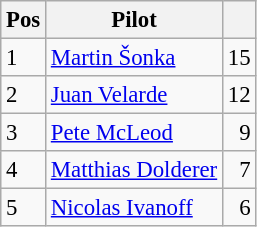<table class="wikitable" style="font-size: 95%;">
<tr>
<th>Pos</th>
<th>Pilot</th>
<th></th>
</tr>
<tr>
<td>1</td>
<td> <a href='#'>Martin Šonka</a></td>
<td align="right">15</td>
</tr>
<tr>
<td>2</td>
<td> <a href='#'>Juan Velarde</a></td>
<td align="right">12</td>
</tr>
<tr>
<td>3</td>
<td> <a href='#'>Pete McLeod</a></td>
<td align="right">9</td>
</tr>
<tr>
<td>4</td>
<td> <a href='#'>Matthias Dolderer</a></td>
<td align="right">7</td>
</tr>
<tr>
<td>5</td>
<td> <a href='#'>Nicolas Ivanoff</a></td>
<td align="right">6</td>
</tr>
</table>
